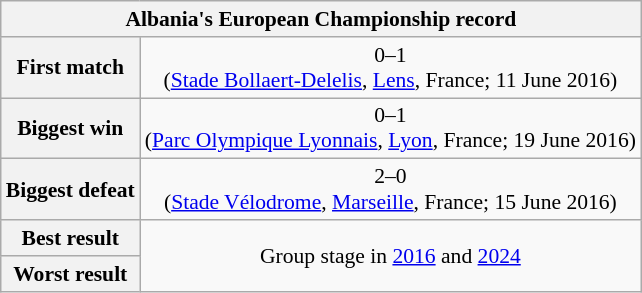<table class="wikitable collapsible collapsed" style="text-align: center;font-size:90%;">
<tr>
<th colspan=2>Albania's European Championship record</th>
</tr>
<tr>
<th>First match</th>
<td> 0–1 <br>(<a href='#'>Stade Bollaert-Delelis</a>, <a href='#'>Lens</a>, France; 11 June 2016)</td>
</tr>
<tr>
<th>Biggest win</th>
<td> 0–1 <br>(<a href='#'>Parc Olympique Lyonnais</a>, <a href='#'>Lyon</a>, France; 19 June 2016)</td>
</tr>
<tr>
<th>Biggest defeat</th>
<td> 2–0 <br>(<a href='#'>Stade Vélodrome</a>, <a href='#'>Marseille</a>, France; 15 June 2016)</td>
</tr>
<tr>
<th>Best result</th>
<td rowspan=2>Group stage in <a href='#'>2016</a> and <a href='#'>2024</a></td>
</tr>
<tr>
<th>Worst result</th>
</tr>
</table>
